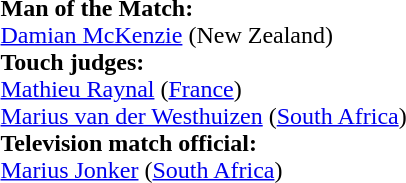<table style="width:50%">
<tr>
<td><br><strong>Man of the Match:</strong>
<br><a href='#'>Damian McKenzie</a> (New Zealand)<br><strong>Touch judges:</strong>
<br><a href='#'>Mathieu Raynal</a> (<a href='#'>France</a>)
<br><a href='#'>Marius van der Westhuizen</a> (<a href='#'>South Africa</a>)
<br><strong>Television match official:</strong>
<br><a href='#'>Marius Jonker</a> (<a href='#'>South Africa</a>)</td>
</tr>
</table>
